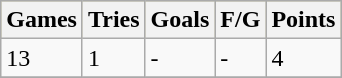<table class="wikitable">
<tr bgcolor=#bdb76b>
<th>Games</th>
<th>Tries</th>
<th>Goals</th>
<th>F/G</th>
<th>Points</th>
</tr>
<tr>
<td>13</td>
<td>1</td>
<td>-</td>
<td>-</td>
<td>4</td>
</tr>
<tr>
</tr>
</table>
